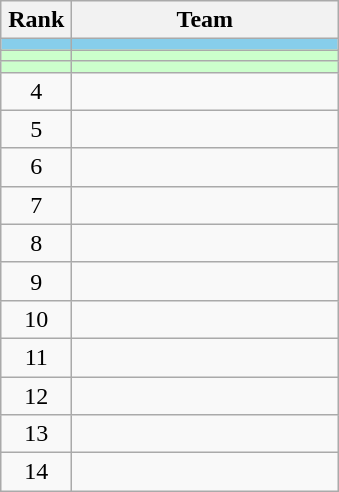<table class="wikitable" style="text-align: center;">
<tr>
<th width=40>Rank</th>
<th width=170>Team</th>
</tr>
<tr bgcolor=#87ceeb>
<td></td>
<td align="left"></td>
</tr>
<tr bgcolor=#ccffcc>
<td></td>
<td align="left"></td>
</tr>
<tr bgcolor=#ccffcc>
<td></td>
<td align="left"></td>
</tr>
<tr>
<td>4</td>
<td align="left"></td>
</tr>
<tr>
<td>5</td>
<td align="left"></td>
</tr>
<tr>
<td>6</td>
<td align="left"></td>
</tr>
<tr>
<td>7</td>
<td align="left"></td>
</tr>
<tr>
<td>8</td>
<td align="left"></td>
</tr>
<tr>
<td>9</td>
<td align="left"></td>
</tr>
<tr>
<td>10</td>
<td align="left"></td>
</tr>
<tr>
<td>11</td>
<td align="left"></td>
</tr>
<tr>
<td>12</td>
<td align="left"></td>
</tr>
<tr>
<td>13</td>
<td align="left"></td>
</tr>
<tr>
<td>14</td>
<td align="left"></td>
</tr>
</table>
